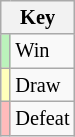<table class="wikitable" style="font-size: 85%">
<tr>
<th colspan="2">Key</th>
</tr>
<tr>
<td bgcolor=#BBF3BB></td>
<td>Win</td>
</tr>
<tr>
<td bgcolor=#FFFFBB></td>
<td>Draw</td>
</tr>
<tr>
<td bgcolor=#FFBBBB></td>
<td>Defeat</td>
</tr>
</table>
